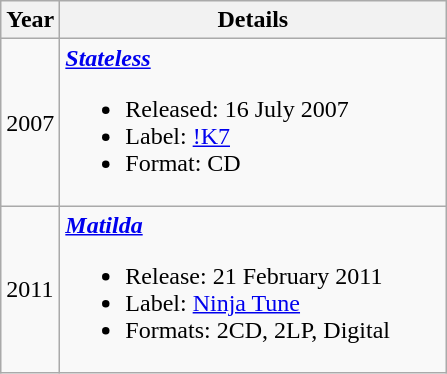<table class="wikitable">
<tr>
<th>Year</th>
<th style="width:250px;">Details</th>
</tr>
<tr>
<td>2007</td>
<td><strong><em><a href='#'>Stateless</a></em></strong><br><ul><li>Released: 16 July 2007</li><li>Label: <a href='#'>!K7</a></li><li>Format: CD</li></ul></td>
</tr>
<tr>
<td>2011</td>
<td><strong><em><a href='#'>Matilda</a></em></strong><br><ul><li>Release: 21 February 2011</li><li>Label: <a href='#'>Ninja Tune</a></li><li>Formats: 2CD, 2LP, Digital</li></ul></td>
</tr>
</table>
